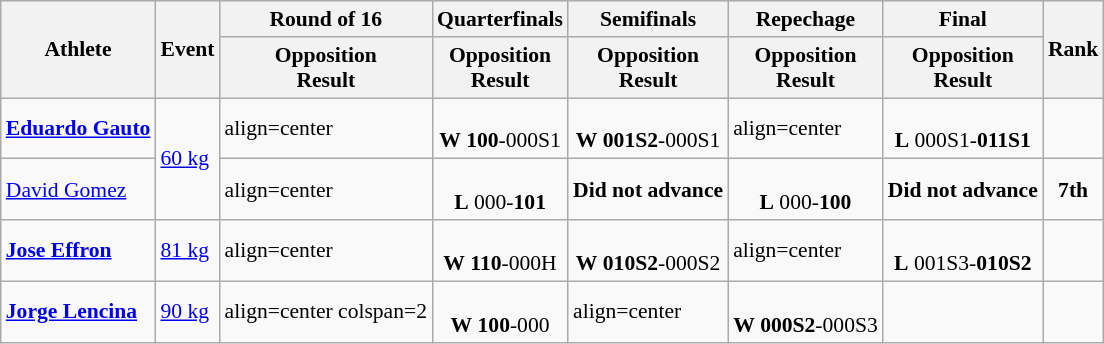<table class="wikitable" style="font-size:90%">
<tr>
<th rowspan="2">Athlete</th>
<th rowspan="2">Event</th>
<th>Round of 16</th>
<th>Quarterfinals</th>
<th>Semifinals</th>
<th>Repechage</th>
<th>Final</th>
<th rowspan="2">Rank</th>
</tr>
<tr>
<th>Opposition<br>Result</th>
<th>Opposition<br>Result</th>
<th>Opposition<br>Result</th>
<th>Opposition<br>Result</th>
<th>Opposition<br>Result</th>
</tr>
<tr>
<td><strong><a href='#'>Eduardo Gauto</a></strong></td>
<td rowspan=2><a href='#'>60 kg</a></td>
<td>align=center </td>
<td align=center><br><strong>W</strong> <strong>100</strong>-000S1</td>
<td align=center><br><strong>W</strong> <strong>001S2</strong>-000S1</td>
<td>align=center </td>
<td align=center><br><strong>L</strong> 000S1-<strong>011S1</strong></td>
<td align=center></td>
</tr>
<tr>
<td><a href='#'>David Gomez</a></td>
<td>align=center </td>
<td align=center><br><strong>L</strong> 000-<strong>101</strong></td>
<td align=center><strong>Did not advance</strong></td>
<td align=center><br><strong>L</strong> 000-<strong>100</strong></td>
<td align=center><strong>Did not advance</strong></td>
<td align=center><strong>7th</strong></td>
</tr>
<tr>
<td><strong><a href='#'>Jose Effron</a></strong></td>
<td><a href='#'>81 kg</a></td>
<td>align=center </td>
<td align=center><br><strong>W</strong> <strong>110</strong>-000H</td>
<td align=center><br><strong>W</strong> <strong>010S2</strong>-000S2</td>
<td>align=center </td>
<td align=center><br><strong>L</strong> 001S3-<strong>010S2</strong></td>
<td align=center></td>
</tr>
<tr>
<td><strong><a href='#'>Jorge Lencina</a></strong></td>
<td><a href='#'>90 kg</a></td>
<td>align=center colspan=2 </td>
<td align=center><br><strong>W</strong> <strong>100</strong>-000</td>
<td>align=center </td>
<td align=center><br><strong>W</strong> <strong>000S2</strong>-000S3</td>
<td align=center></td>
</tr>
</table>
